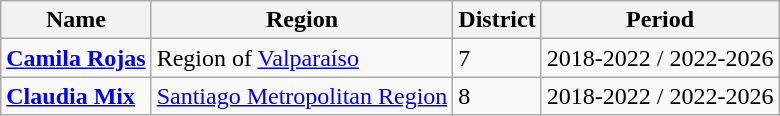<table class="wikitable">
<tr>
<th>Name</th>
<th>Region</th>
<th>District</th>
<th>Period</th>
</tr>
<tr>
<td><strong><a href='#'>Camila Rojas</a></strong></td>
<td>Region of <a href='#'>Valparaíso</a></td>
<td>7</td>
<td>2018-2022 / 2022-2026</td>
</tr>
<tr>
<td><strong><a href='#'>Claudia Mix</a></strong></td>
<td><a href='#'>Santiago Metropolitan Region</a></td>
<td>8</td>
<td>2018-2022 / 2022-2026</td>
</tr>
</table>
